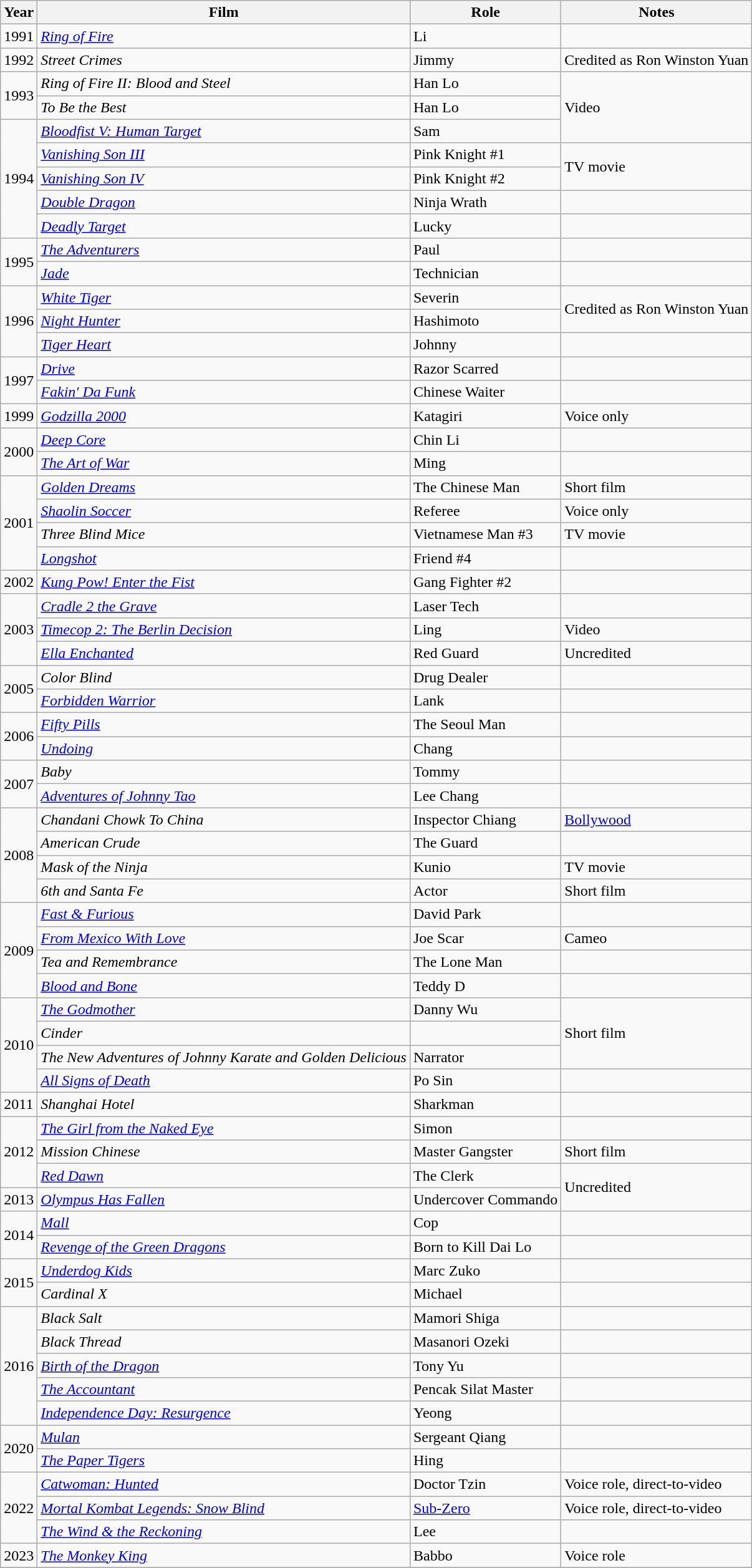<table class="wikitable">
<tr>
<th>Year</th>
<th>Film</th>
<th>Role</th>
<th>Notes</th>
</tr>
<tr>
<td>1991</td>
<td><em><a href='#'>Ring of Fire</a></em></td>
<td>Li</td>
<td></td>
</tr>
<tr>
<td>1992</td>
<td><em>Street Crimes</em></td>
<td>Jimmy</td>
<td>Credited as Ron Winston Yuan</td>
</tr>
<tr>
<td rowspan="2">1993</td>
<td><em>Ring of Fire II: Blood and Steel</em></td>
<td>Han Lo</td>
<td rowspan="3">Video</td>
</tr>
<tr>
<td><em>To Be the Best</em></td>
<td>Han Lo</td>
</tr>
<tr>
<td rowspan="5">1994</td>
<td><em><a href='#'>Bloodfist V: Human Target</a></em></td>
<td>Sam</td>
</tr>
<tr>
<td><em><a href='#'>Vanishing Son III</a></em></td>
<td>Pink Knight #1</td>
<td rowspan="2">TV movie</td>
</tr>
<tr>
<td><em><a href='#'>Vanishing Son IV</a></em></td>
<td>Pink Knight #2</td>
</tr>
<tr>
<td><em><a href='#'>Double Dragon</a></em></td>
<td>Ninja Wrath</td>
<td></td>
</tr>
<tr>
<td><em><a href='#'>Deadly Target</a></em></td>
<td>Lucky</td>
<td></td>
</tr>
<tr>
<td rowspan="2">1995</td>
<td><em><a href='#'>The Adventurers</a></em></td>
<td>Paul</td>
<td></td>
</tr>
<tr>
<td><em><a href='#'>Jade</a></em></td>
<td>Technician</td>
<td></td>
</tr>
<tr>
<td rowspan="3">1996</td>
<td><em><a href='#'>White Tiger</a></em></td>
<td>Severin</td>
<td rowspan="2">Credited as Ron Winston Yuan</td>
</tr>
<tr>
<td><em><a href='#'>Night Hunter</a></em></td>
<td>Hashimoto</td>
</tr>
<tr>
<td><em><a href='#'>Tiger Heart</a></em></td>
<td>Johnny</td>
<td></td>
</tr>
<tr>
<td rowspan="2">1997</td>
<td><em><a href='#'>Drive</a></em></td>
<td>Razor Scarred</td>
<td></td>
</tr>
<tr>
<td><em><a href='#'>Fakin' Da Funk</a></em></td>
<td>Chinese Waiter</td>
<td></td>
</tr>
<tr>
<td>1999</td>
<td><em><a href='#'>Godzilla 2000</a></em></td>
<td>Katagiri</td>
<td>Voice only</td>
</tr>
<tr>
<td rowspan="2">2000</td>
<td><em><a href='#'>Deep Core</a></em></td>
<td>Chin Li</td>
<td></td>
</tr>
<tr>
<td><em><a href='#'>The Art of War</a></em></td>
<td>Ming</td>
<td></td>
</tr>
<tr>
<td rowspan="4">2001</td>
<td><em><a href='#'>Golden Dreams</a></em></td>
<td>The Chinese Man</td>
<td>Short film</td>
</tr>
<tr>
<td><em><a href='#'>Shaolin Soccer</a></em></td>
<td>Referee</td>
<td>Voice only</td>
</tr>
<tr>
<td><em>Three Blind Mice</em></td>
<td>Vietnamese Man #3</td>
<td>TV movie</td>
</tr>
<tr>
<td><em><a href='#'>Longshot</a></em></td>
<td>Friend #4</td>
<td></td>
</tr>
<tr>
<td>2002</td>
<td><em><a href='#'>Kung Pow! Enter the Fist</a></em></td>
<td>Gang Fighter #2</td>
<td></td>
</tr>
<tr>
<td rowspan="3">2003</td>
<td><em><a href='#'>Cradle 2 the Grave</a></em></td>
<td>Laser Tech</td>
<td></td>
</tr>
<tr>
<td><em><a href='#'>Timecop 2: The Berlin Decision</a></em></td>
<td>Ling</td>
<td>Video</td>
</tr>
<tr>
<td><em><a href='#'>Ella Enchanted</a></em></td>
<td>Red Guard</td>
<td>Uncredited</td>
</tr>
<tr>
<td rowspan="2">2005</td>
<td><em>Color Blind</em></td>
<td>Drug Dealer</td>
<td></td>
</tr>
<tr>
<td><em><a href='#'>Forbidden Warrior</a></em></td>
<td>Lank</td>
<td></td>
</tr>
<tr>
<td rowspan="2">2006</td>
<td><em><a href='#'>Fifty Pills</a></em></td>
<td>The Seoul Man</td>
<td></td>
</tr>
<tr>
<td><em><a href='#'>Undoing</a></em></td>
<td>Chang</td>
<td></td>
</tr>
<tr>
<td rowspan="2">2007</td>
<td><em>Baby</em></td>
<td>Tommy</td>
<td></td>
</tr>
<tr>
<td><em><a href='#'>Adventures of Johnny Tao</a></em></td>
<td>Lee Chang</td>
<td></td>
</tr>
<tr>
<td rowspan="4">2008</td>
<td><em>Chandani Chowk To China</em></td>
<td>Inspector Chiang</td>
<td><a href='#'>Bollywood</a></td>
</tr>
<tr>
<td><em>American Crude</em></td>
<td>The Guard</td>
<td></td>
</tr>
<tr>
<td><em>Mask of the Ninja</em></td>
<td>Kunio</td>
<td>TV movie</td>
</tr>
<tr>
<td><em>6th and Santa Fe</em></td>
<td>Actor</td>
<td>Short film</td>
</tr>
<tr>
<td rowspan="4">2009</td>
<td><em><a href='#'>Fast & Furious</a></em></td>
<td>David Park</td>
<td></td>
</tr>
<tr>
<td><em><a href='#'>From Mexico With Love</a></em></td>
<td>Joe Scar</td>
<td>Cameo</td>
</tr>
<tr>
<td><em>Tea and Remembrance</em></td>
<td>The Lone Man</td>
<td></td>
</tr>
<tr>
<td><em><a href='#'>Blood and Bone</a></em></td>
<td>Teddy D</td>
<td></td>
</tr>
<tr>
<td rowspan="4">2010</td>
<td><em><a href='#'>The Godmother</a></em></td>
<td>Danny Wu</td>
<td rowspan="3">Short film</td>
</tr>
<tr>
<td><em>Cinder</em></td>
<td></td>
</tr>
<tr>
<td><em>The New Adventures of Johnny Karate and Golden Delicious</em></td>
<td>Narrator</td>
</tr>
<tr>
<td><em><a href='#'>All Signs of Death</a></em></td>
<td>Po Sin</td>
<td></td>
</tr>
<tr>
<td>2011</td>
<td><em>Shanghai Hotel</em></td>
<td>Sharkman</td>
<td></td>
</tr>
<tr>
<td rowspan="3">2012</td>
<td><em><a href='#'>The Girl from the Naked Eye</a></em></td>
<td>Simon</td>
<td></td>
</tr>
<tr>
<td><em>Mission Chinese</em></td>
<td>Master Gangster</td>
<td>Short film</td>
</tr>
<tr>
<td><em><a href='#'>Red Dawn</a></em></td>
<td>The Clerk</td>
<td rowspan="2">Uncredited</td>
</tr>
<tr>
<td>2013</td>
<td><em><a href='#'>Olympus Has Fallen</a></em></td>
<td>Undercover Commando</td>
</tr>
<tr>
<td rowspan="2">2014</td>
<td><em><a href='#'>Mall</a></em></td>
<td>Cop</td>
<td></td>
</tr>
<tr>
<td><em><a href='#'>Revenge of the Green Dragons</a></em></td>
<td>Born to Kill Dai Lo</td>
<td></td>
</tr>
<tr>
<td rowspan="2">2015</td>
<td><em><a href='#'>Underdog Kids</a></em></td>
<td>Marc Zuko</td>
<td></td>
</tr>
<tr>
<td><em>Cardinal X</em></td>
<td>Michael</td>
<td></td>
</tr>
<tr>
<td rowspan="5">2016</td>
<td><em>Black Salt</em></td>
<td>Mamori Shiga</td>
<td></td>
</tr>
<tr>
<td><em>Black Thread</em></td>
<td>Masanori Ozeki</td>
<td></td>
</tr>
<tr>
<td><em><a href='#'>Birth of the Dragon</a></em></td>
<td>Tony Yu</td>
<td></td>
</tr>
<tr>
<td><em><a href='#'>The Accountant</a></em></td>
<td>Pencak Silat Master</td>
<td></td>
</tr>
<tr>
<td><em><a href='#'>Independence Day: Resurgence</a></em></td>
<td>Yeong</td>
<td></td>
</tr>
<tr>
<td rowspan="2">2020</td>
<td><em><a href='#'>Mulan</a></em></td>
<td>Sergeant Qiang</td>
<td></td>
</tr>
<tr>
<td><em><a href='#'>The Paper Tigers</a></em></td>
<td>Hing</td>
<td></td>
</tr>
<tr>
<td rowspan="3">2022</td>
<td><em><a href='#'>Catwoman: Hunted</a></em></td>
<td>Doctor Tzin</td>
<td>Voice role, direct-to-video</td>
</tr>
<tr>
<td><em><a href='#'>Mortal Kombat Legends: Snow Blind</a></em></td>
<td><a href='#'>Sub-Zero</a></td>
<td>Voice role, direct-to-video</td>
</tr>
<tr>
<td><em><a href='#'>The Wind & the Reckoning</a></em></td>
<td>Lee</td>
<td></td>
</tr>
<tr>
<td>2023</td>
<td><em><a href='#'>The Monkey King</a></em></td>
<td>Babbo</td>
<td>Voice role</td>
</tr>
<tr>
</tr>
</table>
